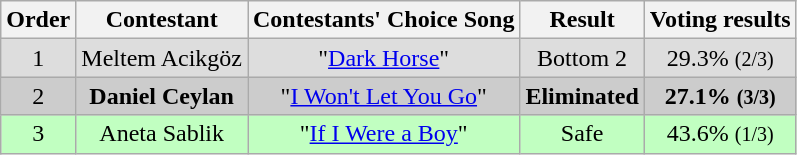<table class="wikitable" style="text-align:center;">
<tr>
<th>Order</th>
<th>Contestant</th>
<th>Contestants' Choice Song</th>
<th>Result</th>
<th>Voting results</th>
</tr>
<tr style="background:#ddd;">
<td>1</td>
<td>Meltem Acikgöz</td>
<td>"<a href='#'>Dark Horse</a>"</td>
<td>Bottom 2</td>
<td>29.3% <small>(2/3)</small></td>
</tr>
<tr style="background:#ccc;">
<td>2</td>
<td><strong>Daniel Ceylan</strong></td>
<td>"<a href='#'>I Won't Let You Go</a>"</td>
<td><strong>Eliminated</strong></td>
<td><strong>27.1% <small>(3/3)</small></strong></td>
</tr>
<tr bgcolor="#C1FFC1">
<td>3</td>
<td>Aneta Sablik</td>
<td>"<a href='#'>If I Were a Boy</a>"</td>
<td>Safe</td>
<td>43.6% <small>(1/3)</small></td>
</tr>
</table>
